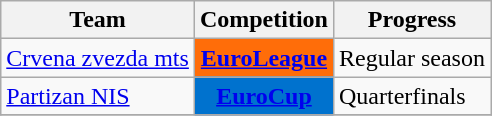<table class="wikitable sortable">
<tr>
<th>Team</th>
<th>Competition</th>
<th>Progress</th>
</tr>
<tr>
<td><a href='#'>Crvena zvezda mts</a></td>
<td style="background:#FF6D09; color:#FFFFFF; text-align:center;"><strong><a href='#'><span>EuroLeague</span></a></strong></td>
<td>Regular season</td>
</tr>
<tr>
<td><a href='#'>Partizan NIS</a></td>
<td style="background-color:#0072CE; color:#FFFFFF; text-align:center"><strong><a href='#'><span>EuroCup</span></a></strong></td>
<td>Quarterfinals</td>
</tr>
<tr>
</tr>
</table>
